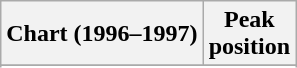<table class="wikitable sortable">
<tr>
<th>Chart (1996–1997)</th>
<th>Peak<br>position</th>
</tr>
<tr>
</tr>
<tr>
</tr>
</table>
